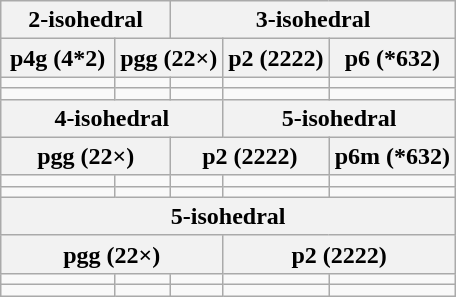<table class=wikitable>
<tr>
<th colspan=2>2-isohedral</th>
<th colspan=3>3-isohedral</th>
</tr>
<tr>
<th>p4g (4*2)</th>
<th colspan=2>pgg (22×)</th>
<th>p2 (2222)</th>
<th>p6 (*632)</th>
</tr>
<tr>
<td></td>
<td></td>
<td></td>
<td></td>
<td></td>
</tr>
<tr align=center>
<td> </td>
<td> </td>
<td>  </td>
<td>  </td>
<td>  </td>
</tr>
<tr>
<th colspan=3>4-isohedral</th>
<th colspan=2>5-isohedral</th>
</tr>
<tr>
<th colspan=2>pgg (22×)</th>
<th colspan=2>p2 (2222)</th>
<th>p6m (*632)</th>
</tr>
<tr>
<td></td>
<td></td>
<td></td>
<td></td>
<td></td>
</tr>
<tr align=center>
<td>   </td>
<td>   </td>
<td>   </td>
<td>    </td>
<td>     </td>
</tr>
<tr>
<th colspan=5>5-isohedral</th>
</tr>
<tr>
<th colspan=3>pgg (22×)</th>
<th colspan=2>p2 (2222)</th>
</tr>
<tr>
<td></td>
<td></td>
<td></td>
<td></td>
<td></td>
</tr>
<tr align=center>
<td>    </td>
<td>    </td>
<td>    </td>
<td>    </td>
<td>    </td>
</tr>
</table>
